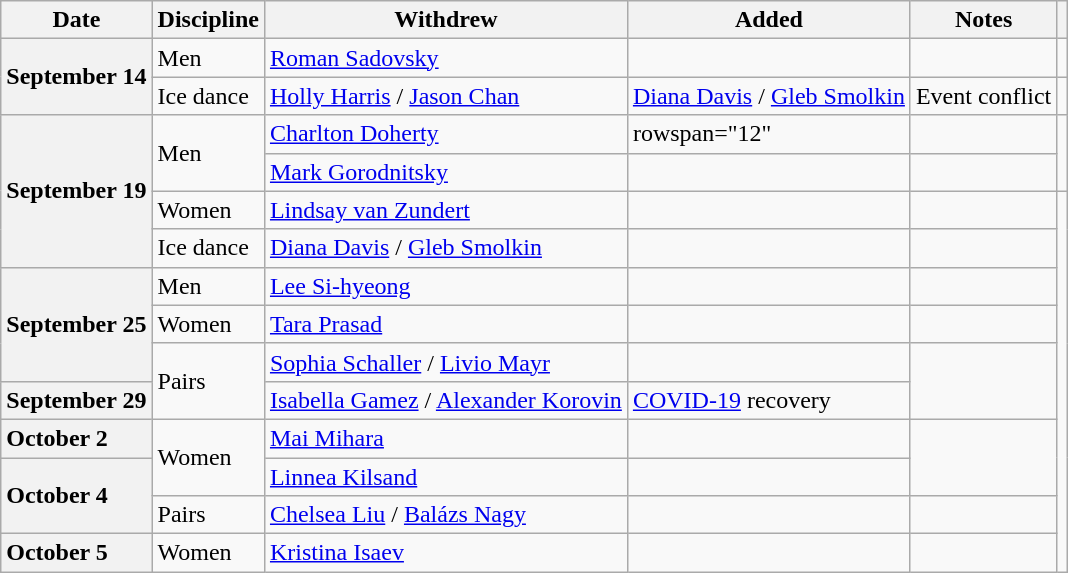<table class="wikitable unsortable">
<tr>
<th scope="col">Date</th>
<th scope="col">Discipline</th>
<th scope="col">Withdrew</th>
<th scope="col">Added</th>
<th scope="col">Notes</th>
<th scope="col"></th>
</tr>
<tr>
<th scope="row" style="text-align:left" rowspan="2">September 14</th>
<td>Men</td>
<td> <a href='#'>Roman Sadovsky</a></td>
<td></td>
<td></td>
<td></td>
</tr>
<tr>
<td>Ice dance</td>
<td> <a href='#'>Holly Harris</a> / <a href='#'>Jason Chan</a></td>
<td> <a href='#'>Diana Davis</a> / <a href='#'>Gleb Smolkin</a></td>
<td>Event conflict</td>
<td></td>
</tr>
<tr>
<th scope="row" style="text-align:left" rowspan="4">September 19</th>
<td rowspan="2">Men</td>
<td> <a href='#'>Charlton Doherty</a></td>
<td>rowspan="12" </td>
<td></td>
<td rowspan="2"></td>
</tr>
<tr>
<td> <a href='#'>Mark Gorodnitsky</a></td>
<td></td>
</tr>
<tr>
<td>Women</td>
<td> <a href='#'>Lindsay van Zundert</a></td>
<td></td>
<td></td>
</tr>
<tr>
<td>Ice dance</td>
<td> <a href='#'>Diana Davis</a> / <a href='#'>Gleb Smolkin</a></td>
<td></td>
<td></td>
</tr>
<tr>
<th scope="row" style="text-align:left" rowspan="3">September 25</th>
<td>Men</td>
<td> <a href='#'>Lee Si-hyeong</a></td>
<td></td>
<td></td>
</tr>
<tr>
<td>Women</td>
<td> <a href='#'>Tara Prasad</a></td>
<td></td>
<td></td>
</tr>
<tr>
<td rowspan="2">Pairs</td>
<td> <a href='#'>Sophia Schaller</a> / <a href='#'>Livio Mayr</a></td>
<td></td>
<td rowspan=2></td>
</tr>
<tr>
<th scope="row" style="text-align:left">September 29</th>
<td> <a href='#'>Isabella Gamez</a> / <a href='#'>Alexander Korovin</a></td>
<td><a href='#'>COVID-19</a> recovery</td>
</tr>
<tr>
<th scope="row" style="text-align:left">October 2</th>
<td rowspan=2>Women</td>
<td> <a href='#'>Mai Mihara</a></td>
<td></td>
<td rowspan="2"></td>
</tr>
<tr>
<th scope="row" style="text-align:left" rowspan="2">October 4</th>
<td> <a href='#'>Linnea Kilsand</a></td>
<td></td>
</tr>
<tr>
<td>Pairs</td>
<td> <a href='#'>Chelsea Liu</a> / <a href='#'>Balázs Nagy</a></td>
<td></td>
<td></td>
</tr>
<tr>
<th scope="row" style="text-align:left">October 5</th>
<td>Women</td>
<td> <a href='#'>Kristina Isaev</a></td>
<td></td>
<td></td>
</tr>
</table>
